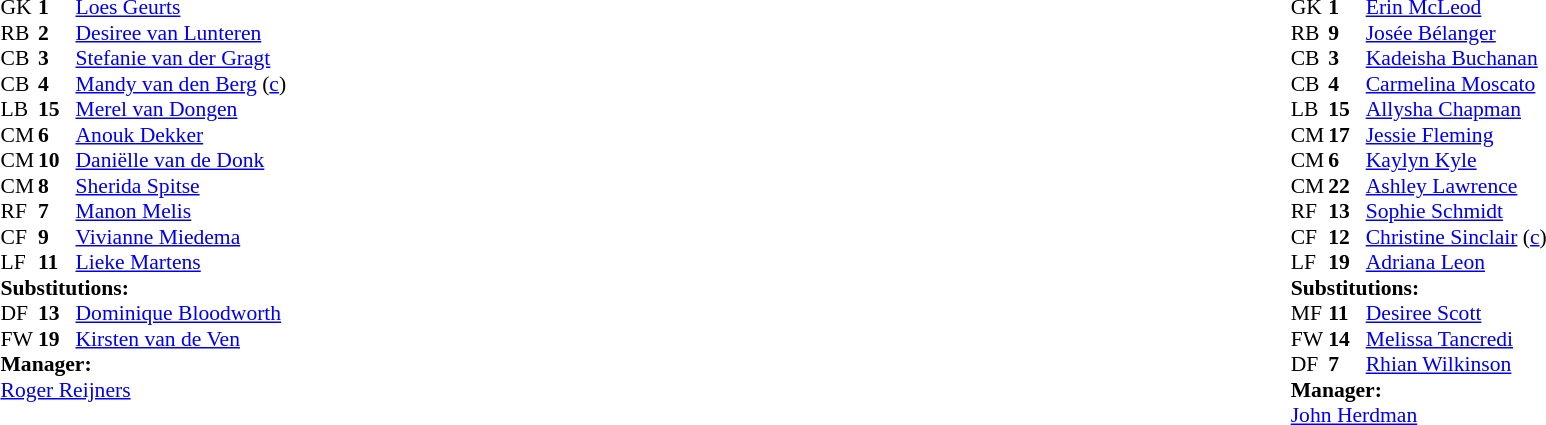<table width="100%">
<tr>
<td valign="top" width="50%"><br><table style="font-size: 90%" cellspacing="0" cellpadding="0">
<tr>
<th width="25"></th>
<th width="25"></th>
</tr>
<tr>
<td>GK</td>
<td><strong>1</strong></td>
<td><a href='#'>Loes Geurts</a></td>
</tr>
<tr>
<td>RB</td>
<td><strong>2</strong></td>
<td><a href='#'>Desiree van Lunteren</a></td>
<td></td>
<td></td>
</tr>
<tr>
<td>CB</td>
<td><strong>3</strong></td>
<td><a href='#'>Stefanie van der Gragt</a></td>
<td></td>
</tr>
<tr>
<td>CB</td>
<td><strong>4</strong></td>
<td><a href='#'>Mandy van den Berg</a> (<a href='#'>c</a>)</td>
</tr>
<tr>
<td>LB</td>
<td><strong>15</strong></td>
<td><a href='#'>Merel van Dongen</a></td>
</tr>
<tr>
<td>CM</td>
<td><strong>6</strong></td>
<td><a href='#'>Anouk Dekker</a></td>
</tr>
<tr>
<td>CM</td>
<td><strong>10</strong></td>
<td><a href='#'>Daniëlle van de Donk</a></td>
<td></td>
<td></td>
</tr>
<tr>
<td>CM</td>
<td><strong>8</strong></td>
<td><a href='#'>Sherida Spitse</a></td>
</tr>
<tr>
<td>RF</td>
<td><strong>7</strong></td>
<td><a href='#'>Manon Melis</a></td>
</tr>
<tr>
<td>CF</td>
<td><strong>9</strong></td>
<td><a href='#'>Vivianne Miedema</a></td>
</tr>
<tr>
<td>LF</td>
<td><strong>11</strong></td>
<td><a href='#'>Lieke Martens</a></td>
</tr>
<tr>
<td colspan=3><strong>Substitutions:</strong></td>
</tr>
<tr>
<td>DF</td>
<td><strong>13</strong></td>
<td><a href='#'>Dominique Bloodworth</a></td>
<td></td>
<td></td>
</tr>
<tr>
<td>FW</td>
<td><strong>19</strong></td>
<td><a href='#'>Kirsten van de Ven</a></td>
<td></td>
<td></td>
</tr>
<tr>
<td colspan=3><strong>Manager:</strong></td>
</tr>
<tr>
<td colspan=3><a href='#'>Roger Reijners</a></td>
</tr>
</table>
</td>
<td valign="top"></td>
<td valign="top" width="50%"><br><table style="font-size: 90%" cellspacing="0" cellpadding="0" align="center">
<tr>
<th width=25></th>
<th width=25></th>
</tr>
<tr>
<td>GK</td>
<td><strong>1</strong></td>
<td><a href='#'>Erin McLeod</a></td>
</tr>
<tr>
<td>RB</td>
<td><strong>9</strong></td>
<td><a href='#'>Josée Bélanger</a></td>
<td></td>
</tr>
<tr>
<td>CB</td>
<td><strong>3</strong></td>
<td><a href='#'>Kadeisha Buchanan</a></td>
</tr>
<tr>
<td>CB</td>
<td><strong>4</strong></td>
<td><a href='#'>Carmelina Moscato</a></td>
</tr>
<tr>
<td>LB</td>
<td><strong>15</strong></td>
<td><a href='#'>Allysha Chapman</a></td>
</tr>
<tr>
<td>CM</td>
<td><strong>17</strong></td>
<td><a href='#'>Jessie Fleming</a></td>
<td></td>
<td></td>
</tr>
<tr>
<td>CM</td>
<td><strong>6</strong></td>
<td><a href='#'>Kaylyn Kyle</a></td>
<td></td>
<td></td>
</tr>
<tr>
<td>CM</td>
<td><strong>22</strong></td>
<td><a href='#'>Ashley Lawrence</a></td>
</tr>
<tr>
<td>RF</td>
<td><strong>13</strong></td>
<td><a href='#'>Sophie Schmidt</a></td>
<td></td>
<td></td>
</tr>
<tr>
<td>CF</td>
<td><strong>12</strong></td>
<td><a href='#'>Christine Sinclair</a> (<a href='#'>c</a>)</td>
</tr>
<tr>
<td>LF</td>
<td><strong>19</strong></td>
<td><a href='#'>Adriana Leon</a></td>
</tr>
<tr>
<td colspan=3><strong>Substitutions:</strong></td>
</tr>
<tr>
<td>MF</td>
<td><strong>11</strong></td>
<td><a href='#'>Desiree Scott</a></td>
<td></td>
<td></td>
</tr>
<tr>
<td>FW</td>
<td><strong>14</strong></td>
<td><a href='#'>Melissa Tancredi</a></td>
<td></td>
<td></td>
</tr>
<tr>
<td>DF</td>
<td><strong>7</strong></td>
<td><a href='#'>Rhian Wilkinson</a></td>
<td></td>
<td></td>
</tr>
<tr>
<td colspan=3><strong>Manager:</strong></td>
</tr>
<tr>
<td colspan=3> <a href='#'>John Herdman</a></td>
</tr>
</table>
</td>
</tr>
</table>
